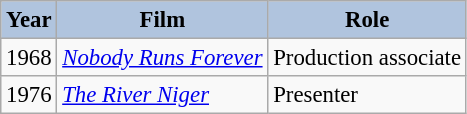<table class="wikitable" style="font-size:95%;">
<tr>
<th style="background:#B0C4DE;">Year</th>
<th style="background:#B0C4DE;">Film</th>
<th style="background:#B0C4DE;">Role</th>
</tr>
<tr>
<td>1968</td>
<td><em><a href='#'>Nobody Runs Forever</a></em></td>
<td>Production associate</td>
</tr>
<tr>
<td>1976</td>
<td><em><a href='#'>The River Niger</a></em></td>
<td>Presenter</td>
</tr>
</table>
